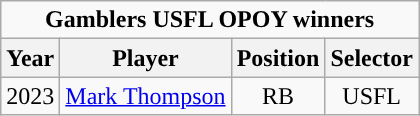<table class="wikitable" style="text-align:center">
<tr>
<td colspan="4" align="center"><strong>Gamblers USFL OPOY winners</strong></td>
</tr>
<tr>
<th>Year</th>
<th>Player</th>
<th>Position</th>
<th>Selector</th>
</tr>
<tr>
<td>2023</td>
<td><a href='#'>Mark Thompson</a></td>
<td>RB</td>
<td>USFL</td>
</tr>
</table>
